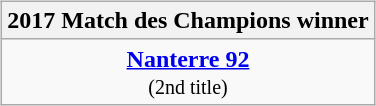<table style="width:100%;">
<tr>
<td valign=top align=right width=33%></td>
<td style="vertical-align:top; align:center; width:33%;"><br><table style="width:100%;">
<tr>
<td style="width=50%;"></td>
<td></td>
<td style="width=50%;"></td>
</tr>
</table>
<br><table class=wikitable style="text-align:center; margin:auto">
<tr>
<th>2017 Match des Champions winner</th>
</tr>
<tr>
<td><strong><a href='#'>Nanterre 92</a></strong><br><small>(2nd title)</small></td>
</tr>
</table>
</td>
<td style="vertical-align:top; align:left; width:33%;"></td>
</tr>
</table>
